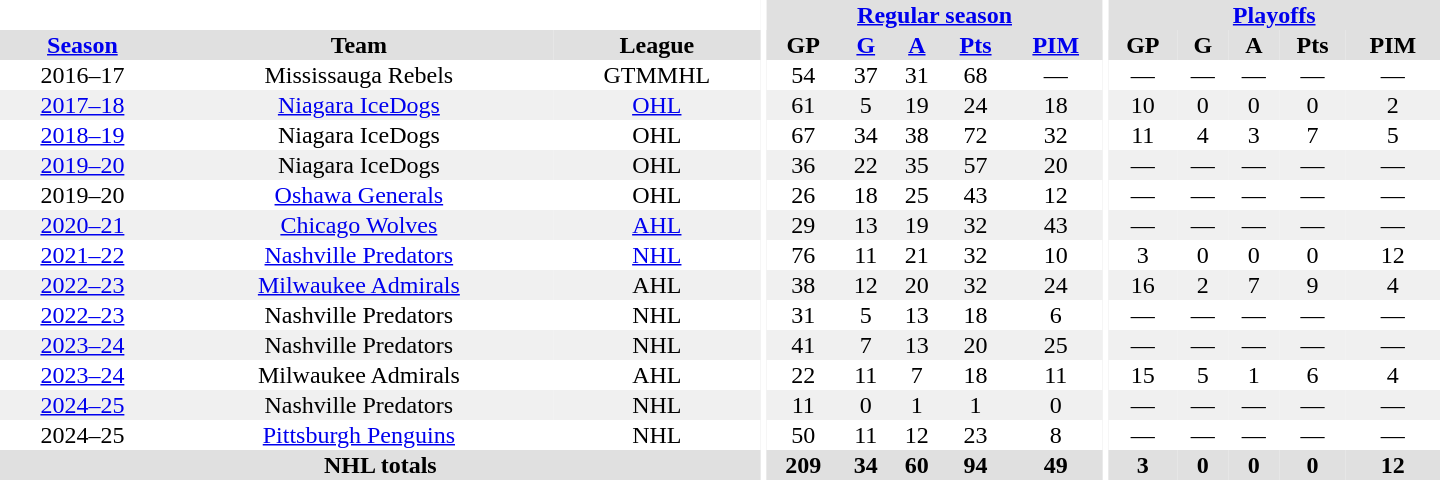<table border="0" cellpadding="1" cellspacing="0" style="text-align:center; width:60em">
<tr bgcolor="#e0e0e0">
<th colspan="3" bgcolor="#ffffff"></th>
<th rowspan="101" bgcolor="#ffffff"></th>
<th colspan="5"><a href='#'>Regular season</a></th>
<th rowspan="101" bgcolor="#ffffff"></th>
<th colspan="5"><a href='#'>Playoffs</a></th>
</tr>
<tr bgcolor="#e0e0e0">
<th><a href='#'>Season</a></th>
<th>Team</th>
<th>League</th>
<th>GP</th>
<th><a href='#'>G</a></th>
<th><a href='#'>A</a></th>
<th><a href='#'>Pts</a></th>
<th><a href='#'>PIM</a></th>
<th>GP</th>
<th>G</th>
<th>A</th>
<th>Pts</th>
<th>PIM</th>
</tr>
<tr>
<td>2016–17</td>
<td>Mississauga Rebels</td>
<td>GTMMHL</td>
<td>54</td>
<td>37</td>
<td>31</td>
<td>68</td>
<td>—</td>
<td>—</td>
<td>—</td>
<td>—</td>
<td>—</td>
<td>—</td>
</tr>
<tr bgcolor="#f0f0f0">
<td><a href='#'>2017–18</a></td>
<td><a href='#'>Niagara IceDogs</a></td>
<td><a href='#'>OHL</a></td>
<td>61</td>
<td>5</td>
<td>19</td>
<td>24</td>
<td>18</td>
<td>10</td>
<td>0</td>
<td>0</td>
<td>0</td>
<td>2</td>
</tr>
<tr>
<td><a href='#'>2018–19</a></td>
<td>Niagara IceDogs</td>
<td>OHL</td>
<td>67</td>
<td>34</td>
<td>38</td>
<td>72</td>
<td>32</td>
<td>11</td>
<td>4</td>
<td>3</td>
<td>7</td>
<td>5</td>
</tr>
<tr bgcolor="#f0f0f0">
<td><a href='#'>2019–20</a></td>
<td>Niagara IceDogs</td>
<td>OHL</td>
<td>36</td>
<td>22</td>
<td>35</td>
<td>57</td>
<td>20</td>
<td>—</td>
<td>—</td>
<td>—</td>
<td>—</td>
<td>—</td>
</tr>
<tr>
<td>2019–20</td>
<td><a href='#'>Oshawa Generals</a></td>
<td>OHL</td>
<td>26</td>
<td>18</td>
<td>25</td>
<td>43</td>
<td>12</td>
<td>—</td>
<td>—</td>
<td>—</td>
<td>—</td>
<td>—</td>
</tr>
<tr bgcolor="#f0f0f0">
<td><a href='#'>2020–21</a></td>
<td><a href='#'>Chicago Wolves</a></td>
<td><a href='#'>AHL</a></td>
<td>29</td>
<td>13</td>
<td>19</td>
<td>32</td>
<td>43</td>
<td>—</td>
<td>—</td>
<td>—</td>
<td>—</td>
<td>—</td>
</tr>
<tr>
<td><a href='#'>2021–22</a></td>
<td><a href='#'>Nashville Predators</a></td>
<td><a href='#'>NHL</a></td>
<td>76</td>
<td>11</td>
<td>21</td>
<td>32</td>
<td>10</td>
<td>3</td>
<td>0</td>
<td>0</td>
<td>0</td>
<td>12</td>
</tr>
<tr bgcolor="#f0f0f0">
<td><a href='#'>2022–23</a></td>
<td><a href='#'>Milwaukee Admirals</a></td>
<td>AHL</td>
<td>38</td>
<td>12</td>
<td>20</td>
<td>32</td>
<td>24</td>
<td>16</td>
<td>2</td>
<td>7</td>
<td>9</td>
<td>4</td>
</tr>
<tr>
<td><a href='#'>2022–23</a></td>
<td>Nashville Predators</td>
<td>NHL</td>
<td>31</td>
<td>5</td>
<td>13</td>
<td>18</td>
<td>6</td>
<td>—</td>
<td>—</td>
<td>—</td>
<td>—</td>
<td>—</td>
</tr>
<tr bgcolor="#f0f0f0">
<td><a href='#'>2023–24</a></td>
<td>Nashville Predators</td>
<td>NHL</td>
<td>41</td>
<td>7</td>
<td>13</td>
<td>20</td>
<td>25</td>
<td>—</td>
<td>—</td>
<td>—</td>
<td>—</td>
<td>—</td>
</tr>
<tr>
<td><a href='#'>2023–24</a></td>
<td>Milwaukee Admirals</td>
<td>AHL</td>
<td>22</td>
<td>11</td>
<td>7</td>
<td>18</td>
<td>11</td>
<td>15</td>
<td>5</td>
<td>1</td>
<td>6</td>
<td>4</td>
</tr>
<tr bgcolor="#f0f0f0">
<td><a href='#'>2024–25</a></td>
<td>Nashville Predators</td>
<td>NHL</td>
<td>11</td>
<td>0</td>
<td>1</td>
<td>1</td>
<td>0</td>
<td>—</td>
<td>—</td>
<td>—</td>
<td>—</td>
<td>—</td>
</tr>
<tr>
<td>2024–25</td>
<td><a href='#'>Pittsburgh Penguins</a></td>
<td>NHL</td>
<td>50</td>
<td>11</td>
<td>12</td>
<td>23</td>
<td>8</td>
<td>—</td>
<td>—</td>
<td>—</td>
<td>—</td>
<td>—</td>
</tr>
<tr bgcolor="#e0e0e0">
<th colspan="3">NHL totals</th>
<th>209</th>
<th>34</th>
<th>60</th>
<th>94</th>
<th>49</th>
<th>3</th>
<th>0</th>
<th>0</th>
<th>0</th>
<th>12</th>
</tr>
</table>
